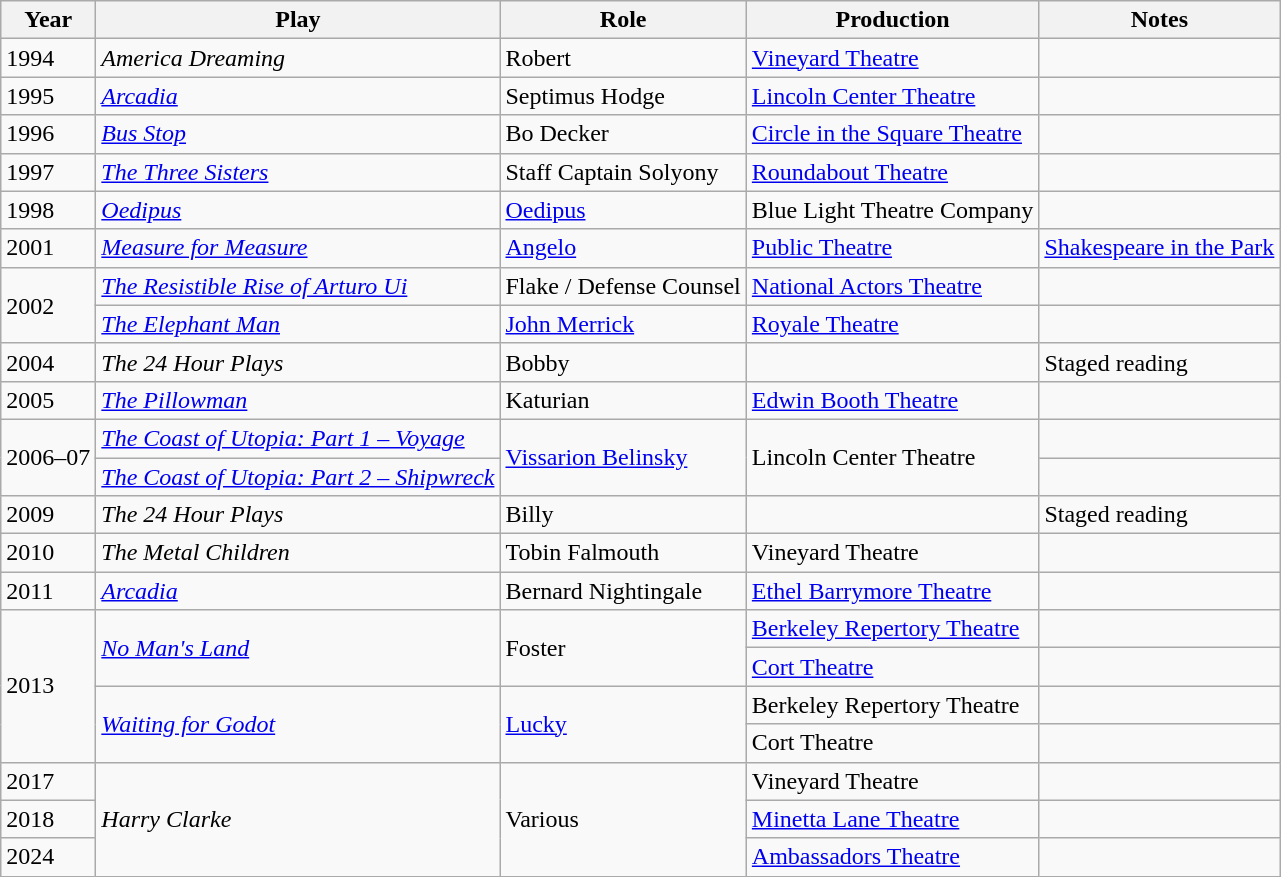<table class=wikitable sortable>
<tr>
<th>Year</th>
<th>Play</th>
<th>Role</th>
<th>Production</th>
<th>Notes</th>
</tr>
<tr>
<td>1994</td>
<td><em>America Dreaming</em></td>
<td>Robert</td>
<td><a href='#'>Vineyard Theatre</a></td>
<td></td>
</tr>
<tr>
<td>1995</td>
<td><em><a href='#'>Arcadia</a></em></td>
<td>Septimus Hodge</td>
<td><a href='#'>Lincoln Center Theatre</a></td>
<td></td>
</tr>
<tr>
<td>1996</td>
<td><em><a href='#'>Bus Stop</a></em></td>
<td>Bo Decker</td>
<td><a href='#'>Circle in the Square Theatre</a></td>
<td></td>
</tr>
<tr>
<td>1997</td>
<td><em><a href='#'>The Three Sisters</a></em></td>
<td>Staff Captain Solyony</td>
<td><a href='#'>Roundabout Theatre</a></td>
<td></td>
</tr>
<tr>
<td>1998</td>
<td><em><a href='#'>Oedipus</a></em></td>
<td><a href='#'>Oedipus</a></td>
<td>Blue Light Theatre Company</td>
<td></td>
</tr>
<tr>
<td>2001</td>
<td><em><a href='#'>Measure for Measure</a></em></td>
<td><a href='#'>Angelo</a></td>
<td><a href='#'>Public Theatre</a></td>
<td><a href='#'>Shakespeare in the Park</a></td>
</tr>
<tr>
<td rowspan=2>2002</td>
<td><em><a href='#'>The Resistible Rise of Arturo Ui</a></em></td>
<td>Flake / Defense Counsel</td>
<td><a href='#'>National Actors Theatre</a></td>
<td></td>
</tr>
<tr>
<td><em><a href='#'>The Elephant Man</a></em></td>
<td><a href='#'>John Merrick</a></td>
<td><a href='#'>Royale Theatre</a></td>
<td></td>
</tr>
<tr>
<td>2004</td>
<td><em>The 24 Hour Plays</em></td>
<td>Bobby</td>
<td></td>
<td>Staged reading</td>
</tr>
<tr>
<td>2005</td>
<td><em><a href='#'>The Pillowman</a></em></td>
<td>Katurian</td>
<td><a href='#'>Edwin Booth Theatre</a></td>
<td></td>
</tr>
<tr>
<td rowspan=2>2006–07</td>
<td><em><a href='#'>The Coast of Utopia: Part 1 – Voyage</a></em></td>
<td rowspan="2"><a href='#'>Vissarion Belinsky</a></td>
<td rowspan="2">Lincoln Center Theatre</td>
<td></td>
</tr>
<tr>
<td><em><a href='#'>The Coast of Utopia: Part 2 – Shipwreck</a></em></td>
<td></td>
</tr>
<tr>
<td>2009</td>
<td><em>The 24 Hour Plays</em></td>
<td>Billy</td>
<td></td>
<td>Staged reading</td>
</tr>
<tr>
<td>2010</td>
<td><em>The Metal Children</em></td>
<td>Tobin Falmouth</td>
<td>Vineyard Theatre</td>
<td></td>
</tr>
<tr>
<td>2011</td>
<td><em><a href='#'>Arcadia</a></em></td>
<td>Bernard Nightingale</td>
<td><a href='#'>Ethel Barrymore Theatre</a></td>
<td></td>
</tr>
<tr>
<td rowspan=4>2013</td>
<td rowspan=2><em><a href='#'>No Man's Land</a></em></td>
<td rowspan=2>Foster</td>
<td><a href='#'>Berkeley Repertory Theatre</a></td>
<td></td>
</tr>
<tr>
<td><a href='#'>Cort Theatre</a></td>
<td></td>
</tr>
<tr>
<td rowspan=2><em><a href='#'>Waiting for Godot</a></em></td>
<td rowspan=2><a href='#'>Lucky</a></td>
<td>Berkeley Repertory Theatre</td>
<td></td>
</tr>
<tr>
<td>Cort Theatre</td>
<td></td>
</tr>
<tr>
<td>2017</td>
<td rowspan=3><em>Harry Clarke</em></td>
<td rowspan=3>Various</td>
<td>Vineyard Theatre</td>
<td></td>
</tr>
<tr>
<td>2018</td>
<td><a href='#'>Minetta Lane Theatre</a></td>
<td></td>
</tr>
<tr>
<td>2024</td>
<td><a href='#'>Ambassadors Theatre</a></td>
<td></td>
</tr>
</table>
